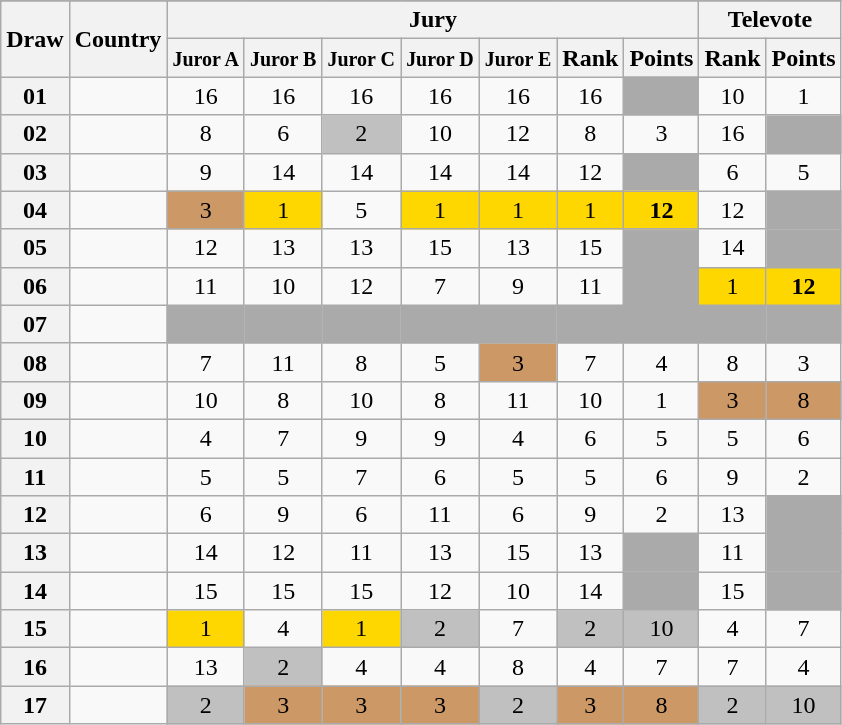<table class="sortable wikitable collapsible plainrowheaders" style="text-align:center;">
<tr>
</tr>
<tr>
<th scope="col" rowspan="2">Draw</th>
<th scope="col" rowspan="2">Country</th>
<th scope="col" colspan="7">Jury</th>
<th scope="col" colspan="2">Televote</th>
</tr>
<tr>
<th scope="col"><small>Juror A</small></th>
<th scope="col"><small>Juror B</small></th>
<th scope="col"><small>Juror C</small></th>
<th scope="col"><small>Juror D</small></th>
<th scope="col"><small>Juror E</small></th>
<th scope="col">Rank</th>
<th scope="col">Points</th>
<th scope="col">Rank</th>
<th scope="col">Points</th>
</tr>
<tr>
<th scope="row" style="text-align:center;">01</th>
<td style="text-align:left;"></td>
<td>16</td>
<td>16</td>
<td>16</td>
<td>16</td>
<td>16</td>
<td>16</td>
<td style="background:#AAAAAA;"></td>
<td>10</td>
<td>1</td>
</tr>
<tr>
<th scope="row" style="text-align:center;">02</th>
<td style="text-align:left;"></td>
<td>8</td>
<td>6</td>
<td style="background:silver;">2</td>
<td>10</td>
<td>12</td>
<td>8</td>
<td>3</td>
<td>16</td>
<td style="background:#AAAAAA;"></td>
</tr>
<tr>
<th scope="row" style="text-align:center;">03</th>
<td style="text-align:left;"></td>
<td>9</td>
<td>14</td>
<td>14</td>
<td>14</td>
<td>14</td>
<td>12</td>
<td style="background:#AAAAAA;"></td>
<td>6</td>
<td>5</td>
</tr>
<tr>
<th scope="row" style="text-align:center;">04</th>
<td style="text-align:left;"></td>
<td style="background:#CC9966;">3</td>
<td style="background:gold;">1</td>
<td>5</td>
<td style="background:gold;">1</td>
<td style="background:gold;">1</td>
<td style="background:gold;">1</td>
<td style="background:gold;"><strong>12</strong></td>
<td>12</td>
<td style="background:#AAAAAA;"></td>
</tr>
<tr>
<th scope="row" style="text-align:center;">05</th>
<td style="text-align:left;"></td>
<td>12</td>
<td>13</td>
<td>13</td>
<td>15</td>
<td>13</td>
<td>15</td>
<td style="background:#AAAAAA;"></td>
<td>14</td>
<td style="background:#AAAAAA;"></td>
</tr>
<tr>
<th scope="row" style="text-align:center;">06</th>
<td style="text-align:left;"></td>
<td>11</td>
<td>10</td>
<td>12</td>
<td>7</td>
<td>9</td>
<td>11</td>
<td style="background:#AAAAAA;"></td>
<td style="background:gold;">1</td>
<td style="background:gold;"><strong>12</strong></td>
</tr>
<tr class="sortbottom">
<th scope="row" style="text-align:center;">07</th>
<td style="text-align:left;"></td>
<td style="background:#AAAAAA;"></td>
<td style="background:#AAAAAA;"></td>
<td style="background:#AAAAAA;"></td>
<td style="background:#AAAAAA;"></td>
<td style="background:#AAAAAA;"></td>
<td style="background:#AAAAAA;"></td>
<td style="background:#AAAAAA;"></td>
<td style="background:#AAAAAA;"></td>
<td style="background:#AAAAAA;"></td>
</tr>
<tr>
<th scope="row" style="text-align:center;">08</th>
<td style="text-align:left;"></td>
<td>7</td>
<td>11</td>
<td>8</td>
<td>5</td>
<td style="background:#CC9966;">3</td>
<td>7</td>
<td>4</td>
<td>8</td>
<td>3</td>
</tr>
<tr>
<th scope="row" style="text-align:center;">09</th>
<td style="text-align:left;"></td>
<td>10</td>
<td>8</td>
<td>10</td>
<td>8</td>
<td>11</td>
<td>10</td>
<td>1</td>
<td style="background:#CC9966;">3</td>
<td style="background:#CC9966;">8</td>
</tr>
<tr>
<th scope="row" style="text-align:center;">10</th>
<td style="text-align:left;"></td>
<td>4</td>
<td>7</td>
<td>9</td>
<td>9</td>
<td>4</td>
<td>6</td>
<td>5</td>
<td>5</td>
<td>6</td>
</tr>
<tr>
<th scope="row" style="text-align:center;">11</th>
<td style="text-align:left;"></td>
<td>5</td>
<td>5</td>
<td>7</td>
<td>6</td>
<td>5</td>
<td>5</td>
<td>6</td>
<td>9</td>
<td>2</td>
</tr>
<tr>
<th scope="row" style="text-align:center;">12</th>
<td style="text-align:left;"></td>
<td>6</td>
<td>9</td>
<td>6</td>
<td>11</td>
<td>6</td>
<td>9</td>
<td>2</td>
<td>13</td>
<td style="background:#AAAAAA;"></td>
</tr>
<tr>
<th scope="row" style="text-align:center;">13</th>
<td style="text-align:left;"></td>
<td>14</td>
<td>12</td>
<td>11</td>
<td>13</td>
<td>15</td>
<td>13</td>
<td style="background:#AAAAAA;"></td>
<td>11</td>
<td style="background:#AAAAAA;"></td>
</tr>
<tr>
<th scope="row" style="text-align:center;">14</th>
<td style="text-align:left;"></td>
<td>15</td>
<td>15</td>
<td>15</td>
<td>12</td>
<td>10</td>
<td>14</td>
<td style="background:#AAAAAA;"></td>
<td>15</td>
<td style="background:#AAAAAA;"></td>
</tr>
<tr>
<th scope="row" style="text-align:center;">15</th>
<td style="text-align:left;"></td>
<td style="background:gold;">1</td>
<td>4</td>
<td style="background:gold;">1</td>
<td style="background:silver;">2</td>
<td>7</td>
<td style="background:silver;">2</td>
<td style="background:silver;">10</td>
<td>4</td>
<td>7</td>
</tr>
<tr>
<th scope="row" style="text-align:center;">16</th>
<td style="text-align:left;"></td>
<td>13</td>
<td style="background:silver;">2</td>
<td>4</td>
<td>4</td>
<td>8</td>
<td>4</td>
<td>7</td>
<td>7</td>
<td>4</td>
</tr>
<tr>
<th scope="row" style="text-align:center;">17</th>
<td style="text-align:left;"></td>
<td style="background:silver;">2</td>
<td style="background:#CC9966;">3</td>
<td style="background:#CC9966;">3</td>
<td style="background:#CC9966;">3</td>
<td style="background:silver;">2</td>
<td style="background:#CC9966;">3</td>
<td style="background:#CC9966;">8</td>
<td style="background:silver;">2</td>
<td style="background:silver;">10</td>
</tr>
</table>
